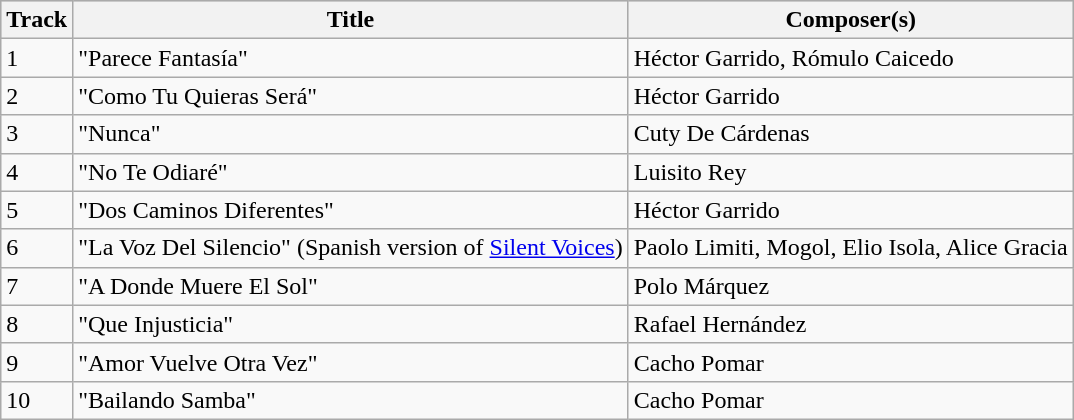<table class="wikitable">
<tr style="background:#ccc; text-align:center;">
<th>Track</th>
<th>Title</th>
<th>Composer(s)</th>
</tr>
<tr>
<td>1</td>
<td>"Parece Fantasía"</td>
<td>Héctor Garrido, Rómulo Caicedo</td>
</tr>
<tr>
<td>2</td>
<td>"Como Tu Quieras Será"</td>
<td>Héctor Garrido</td>
</tr>
<tr>
<td>3</td>
<td>"Nunca"</td>
<td>Cuty De Cárdenas</td>
</tr>
<tr>
<td>4</td>
<td>"No Te Odiaré"</td>
<td>Luisito Rey</td>
</tr>
<tr>
<td>5</td>
<td>"Dos Caminos Diferentes"</td>
<td>Héctor Garrido</td>
</tr>
<tr>
<td>6</td>
<td>"La Voz Del Silencio" (Spanish version of <a href='#'>Silent Voices</a>)</td>
<td>Paolo Limiti, Mogol, Elio Isola, Alice Gracia</td>
</tr>
<tr>
<td>7</td>
<td>"A Donde Muere El Sol"</td>
<td>Polo Márquez</td>
</tr>
<tr>
<td>8</td>
<td>"Que Injusticia"</td>
<td>Rafael Hernández</td>
</tr>
<tr>
<td>9</td>
<td>"Amor Vuelve Otra Vez"</td>
<td>Cacho Pomar</td>
</tr>
<tr>
<td>10</td>
<td>"Bailando Samba"</td>
<td>Cacho Pomar</td>
</tr>
</table>
